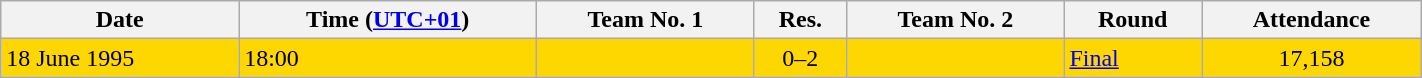<table class="wikitable" style="text-align:left; width:75%;">
<tr>
<th>Date</th>
<th>Time (<a href='#'>UTC+01</a>)</th>
<th>Team No. 1</th>
<th>Res.</th>
<th>Team No. 2</th>
<th>Round</th>
<th>Attendance</th>
</tr>
<tr style="background:gold;">
<td>18 June 1995</td>
<td>18:00</td>
<td></td>
<td style="text-align:center;">0–2</td>
<td><strong></strong></td>
<td><a href='#'>Final</a></td>
<td style="text-align:center;">17,158</td>
</tr>
</table>
